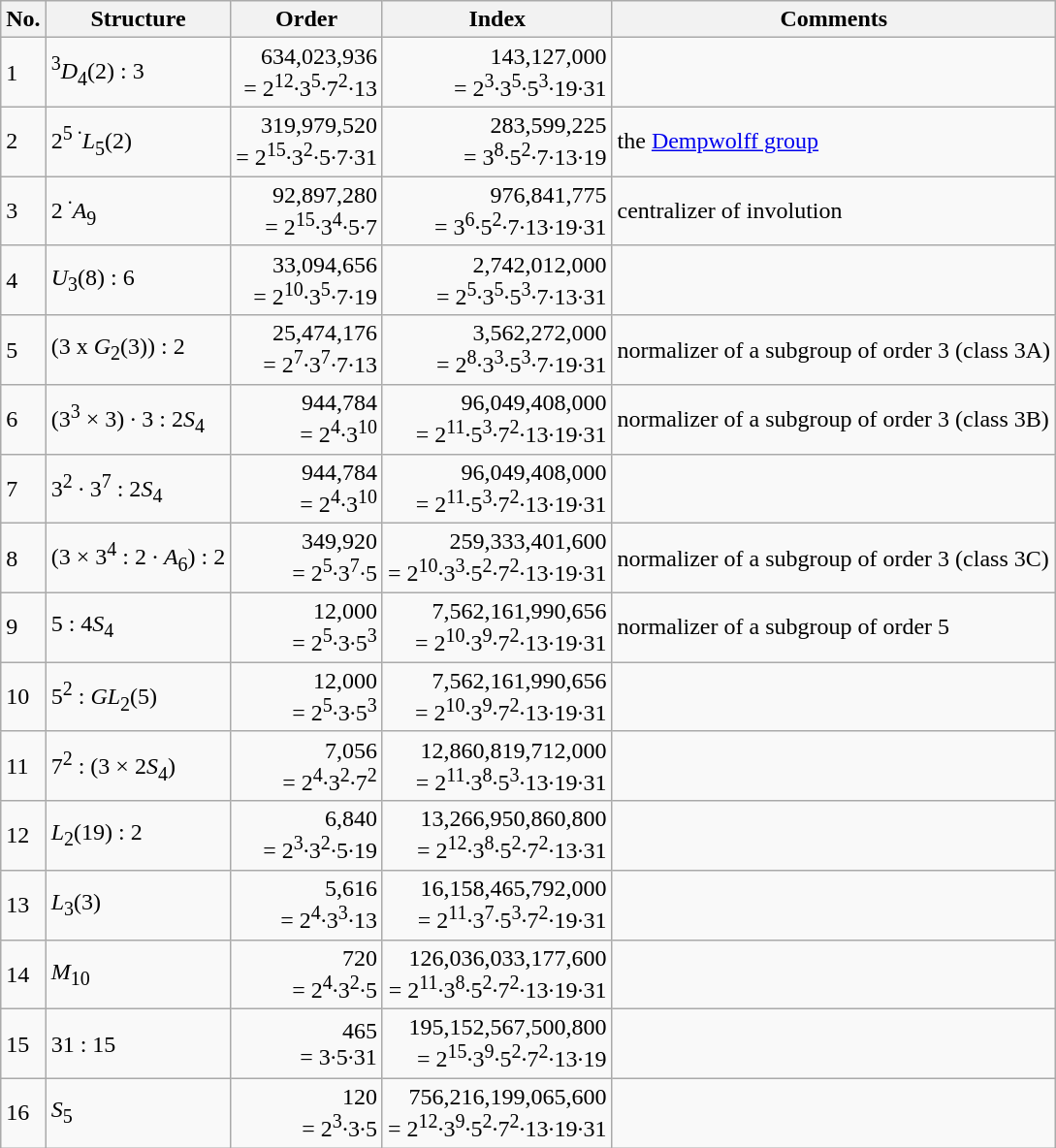<table class="wikitable">
<tr>
<th>No.</th>
<th>Structure</th>
<th>Order</th>
<th>Index</th>
<th>Comments</th>
</tr>
<tr>
<td>1</td>
<td><sup>3</sup><em>D</em><sub>4</sub>(2) : 3</td>
<td style="text-align:right;">634,023,936 <br>= 2<sup>12</sup>·3<sup>5</sup>·7<sup>2</sup>·13</td>
<td align=right>143,127,000<br>= 2<sup>3</sup>·3<sup>5</sup>·5<sup>3</sup>·19·31</td>
<td></td>
</tr>
<tr>
<td>2</td>
<td>2<sup>5 ·</sup><em>L</em><sub>5</sub>(2)</td>
<td style="text-align:right;">319,979,520 <br>= 2<sup>15</sup>·3<sup>2</sup>·5·7·31</td>
<td align=right>283,599,225<br>= 3<sup>8</sup>·5<sup>2</sup>·7·13·19</td>
<td>the <a href='#'>Dempwolff group</a></td>
</tr>
<tr>
<td>3</td>
<td>2<sup> ·</sup><em>A</em><sub>9</sub></td>
<td style="text-align:right;">92,897,280 <br>= 2<sup>15</sup>·3<sup>4</sup>·5·7</td>
<td align=right>976,841,775<br>= 3<sup>6</sup>·5<sup>2</sup>·7·13·19·31</td>
<td>centralizer of involution</td>
</tr>
<tr>
<td>4</td>
<td><em>U</em><sub>3</sub>(8) : 6</td>
<td style="text-align:right;">33,094,656 <br>= 2<sup>10</sup>·3<sup>5</sup>·7·19</td>
<td align=right>2,742,012,000<br>= 2<sup>5</sup>·3<sup>5</sup>·5<sup>3</sup>·7·13·31</td>
<td></td>
</tr>
<tr>
<td>5</td>
<td>(3 x <em>G</em><sub>2</sub>(3)) : 2</td>
<td style="text-align:right;">25,474,176 <br>= 2<sup>7</sup>·3<sup>7</sup>·7·13</td>
<td align=right>3,562,272,000<br>= 2<sup>8</sup>·3<sup>3</sup>·5<sup>3</sup>·7·19·31</td>
<td>normalizer of a subgroup of order 3 (class 3A)</td>
</tr>
<tr>
<td>6</td>
<td>(3<sup>3</sup> × 3) · 3 : 2<em>S</em><sub>4</sub></td>
<td style="text-align:right;">944,784 <br>= 2<sup>4</sup>·3<sup>10</sup></td>
<td align=right>96,049,408,000<br>= 2<sup>11</sup>·5<sup>3</sup>·7<sup>2</sup>·13·19·31</td>
<td>normalizer of a subgroup of order 3 (class 3B)</td>
</tr>
<tr>
<td>7</td>
<td>3<sup>2</sup> · 3<sup>7</sup> : 2<em>S</em><sub>4</sub></td>
<td style="text-align:right;">944,784 <br>= 2<sup>4</sup>·3<sup>10</sup></td>
<td align=right>96,049,408,000<br>= 2<sup>11</sup>·5<sup>3</sup>·7<sup>2</sup>·13·19·31</td>
<td></td>
</tr>
<tr>
<td>8</td>
<td>(3 × 3<sup>4</sup> : 2 · <em>A</em><sub>6</sub>) : 2</td>
<td style="text-align:right;">349,920 <br>= 2<sup>5</sup>·3<sup>7</sup>·5</td>
<td align=right>259,333,401,600<br>= 2<sup>10</sup>·3<sup>3</sup>·5<sup>2</sup>·7<sup>2</sup>·13·19·31</td>
<td>normalizer of a subgroup of order 3 (class 3C)</td>
</tr>
<tr>
<td>9</td>
<td>5 : 4<em>S</em><sub>4</sub></td>
<td style="text-align:right;">12,000 <br>= 2<sup>5</sup>·3·5<sup>3</sup></td>
<td align=right>7,562,161,990,656<br>= 2<sup>10</sup>·3<sup>9</sup>·7<sup>2</sup>·13·19·31</td>
<td>normalizer of a subgroup of order 5</td>
</tr>
<tr>
<td>10</td>
<td>5<sup>2</sup> : <em>GL</em><sub>2</sub>(5)</td>
<td style="text-align:right;">12,000 <br>= 2<sup>5</sup>·3·5<sup>3</sup></td>
<td align=right>7,562,161,990,656<br>= 2<sup>10</sup>·3<sup>9</sup>·7<sup>2</sup>·13·19·31</td>
<td></td>
</tr>
<tr>
<td>11</td>
<td>7<sup>2</sup> : (3 × 2<em>S</em><sub>4</sub>)</td>
<td style="text-align:right;">7,056 <br>= 2<sup>4</sup>·3<sup>2</sup>·7<sup>2</sup></td>
<td align=right>12,860,819,712,000<br>= 2<sup>11</sup>·3<sup>8</sup>·5<sup>3</sup>·13·19·31</td>
<td></td>
</tr>
<tr>
<td>12</td>
<td><em>L</em><sub>2</sub>(19) : 2</td>
<td style="text-align:right;">6,840 <br>= 2<sup>3</sup>·3<sup>2</sup>·5·19</td>
<td align=right>13,266,950,860,800<br>= 2<sup>12</sup>·3<sup>8</sup>·5<sup>2</sup>·7<sup>2</sup>·13·31</td>
<td></td>
</tr>
<tr>
<td>13</td>
<td><em>L</em><sub>3</sub>(3)</td>
<td style="text-align:right;">5,616 <br>= 2<sup>4</sup>·3<sup>3</sup>·13</td>
<td align=right>16,158,465,792,000<br>= 2<sup>11</sup>·3<sup>7</sup>·5<sup>3</sup>·7<sup>2</sup>·19·31</td>
<td></td>
</tr>
<tr>
<td>14</td>
<td><em>M</em><sub>10</sub></td>
<td style="text-align:right;">720 <br>= 2<sup>4</sup>·3<sup>2</sup>·5</td>
<td align=right>126,036,033,177,600<br>= 2<sup>11</sup>·3<sup>8</sup>·5<sup>2</sup>·7<sup>2</sup>·13·19·31</td>
<td></td>
</tr>
<tr>
<td>15</td>
<td>31 : 15</td>
<td style="text-align:right;">465 <br>= 3·5·31</td>
<td align=right>195,152,567,500,800<br>= 2<sup>15</sup>·3<sup>9</sup>·5<sup>2</sup>·7<sup>2</sup>·13·19</td>
<td></td>
</tr>
<tr>
<td>16</td>
<td><em>S</em><sub>5</sub></td>
<td style="text-align:right;">120 <br>= 2<sup>3</sup>·3·5</td>
<td align=right>756,216,199,065,600<br>= 2<sup>12</sup>·3<sup>9</sup>·5<sup>2</sup>·7<sup>2</sup>·13·19·31</td>
<td></td>
</tr>
</table>
